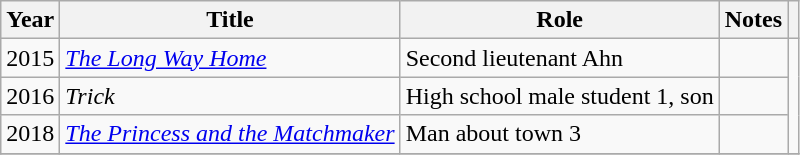<table class="wikitable sortable">
<tr>
<th>Year</th>
<th>Title</th>
<th>Role</th>
<th class="unsortable">Notes</th>
<th class="unsortable"></th>
</tr>
<tr>
<td>2015</td>
<td><em><a href='#'>The Long Way Home</a></em></td>
<td>Second lieutenant Ahn</td>
<td></td>
<td rowspan=3></td>
</tr>
<tr>
<td>2016</td>
<td><em>Trick</em></td>
<td>High school male student 1, son</td>
<td></td>
</tr>
<tr>
<td>2018</td>
<td><em><a href='#'>The Princess and the Matchmaker</a></em></td>
<td>Man about town 3</td>
<td></td>
</tr>
<tr>
</tr>
</table>
